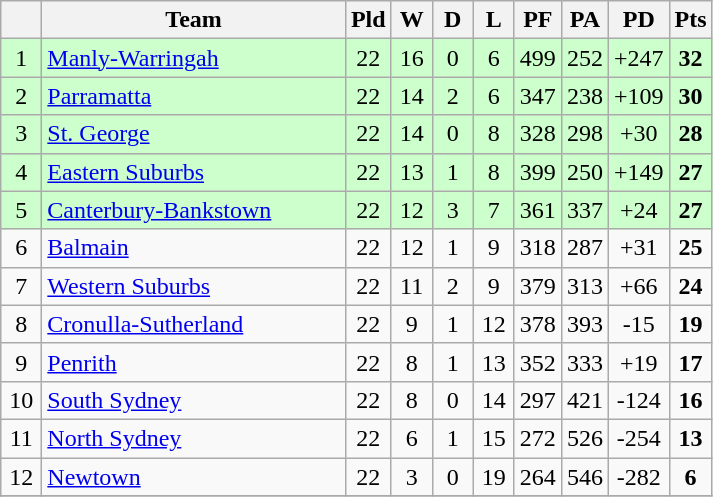<table class="wikitable" style="text-align:center;">
<tr>
<th width=20 abbr="Position×"></th>
<th width=195>Team</th>
<th width=20 abbr="Played">Pld</th>
<th width=20 abbr="Won">W</th>
<th width=20 abbr="Drawn">D</th>
<th width=20 abbr="Lost">L</th>
<th width=20 abbr="Points for">PF</th>
<th width=20 abbr="Points against">PA</th>
<th width=20 abbr="Points difference">PD</th>
<th width=20 abbr="Points">Pts</th>
</tr>
<tr style="background: #ccffcc;">
<td>1</td>
<td style="text-align:left;"> <a href='#'>Manly-Warringah</a></td>
<td>22</td>
<td>16</td>
<td>0</td>
<td>6</td>
<td>499</td>
<td>252</td>
<td>+247</td>
<td><strong>32</strong></td>
</tr>
<tr style="background: #ccffcc;">
<td>2</td>
<td style="text-align:left;"> <a href='#'>Parramatta</a></td>
<td>22</td>
<td>14</td>
<td>2</td>
<td>6</td>
<td>347</td>
<td>238</td>
<td>+109</td>
<td><strong>30</strong></td>
</tr>
<tr style="background: #ccffcc;">
<td>3</td>
<td style="text-align:left;"> <a href='#'>St. George</a></td>
<td>22</td>
<td>14</td>
<td>0</td>
<td>8</td>
<td>328</td>
<td>298</td>
<td>+30</td>
<td><strong>28</strong></td>
</tr>
<tr style="background: #ccffcc;">
<td>4</td>
<td style="text-align:left;"> <a href='#'>Eastern Suburbs</a></td>
<td>22</td>
<td>13</td>
<td>1</td>
<td>8</td>
<td>399</td>
<td>250</td>
<td>+149</td>
<td><strong>27</strong></td>
</tr>
<tr style="background: #ccffcc;">
<td>5</td>
<td style="text-align:left;"> <a href='#'>Canterbury-Bankstown</a></td>
<td>22</td>
<td>12</td>
<td>3</td>
<td>7</td>
<td>361</td>
<td>337</td>
<td>+24</td>
<td><strong>27</strong></td>
</tr>
<tr>
<td>6</td>
<td style="text-align:left;"> <a href='#'>Balmain</a></td>
<td>22</td>
<td>12</td>
<td>1</td>
<td>9</td>
<td>318</td>
<td>287</td>
<td>+31</td>
<td><strong>25</strong></td>
</tr>
<tr>
<td>7</td>
<td style="text-align:left;"> <a href='#'>Western Suburbs</a></td>
<td>22</td>
<td>11</td>
<td>2</td>
<td>9</td>
<td>379</td>
<td>313</td>
<td>+66</td>
<td><strong>24</strong></td>
</tr>
<tr>
<td>8</td>
<td style="text-align:left;"> <a href='#'>Cronulla-Sutherland</a></td>
<td>22</td>
<td>9</td>
<td>1</td>
<td>12</td>
<td>378</td>
<td>393</td>
<td>-15</td>
<td><strong>19</strong></td>
</tr>
<tr>
<td>9</td>
<td style="text-align:left;"> <a href='#'>Penrith</a></td>
<td>22</td>
<td>8</td>
<td>1</td>
<td>13</td>
<td>352</td>
<td>333</td>
<td>+19</td>
<td><strong>17</strong></td>
</tr>
<tr>
<td>10</td>
<td style="text-align:left;"> <a href='#'>South Sydney</a></td>
<td>22</td>
<td>8</td>
<td>0</td>
<td>14</td>
<td>297</td>
<td>421</td>
<td>-124</td>
<td><strong>16</strong></td>
</tr>
<tr>
<td>11</td>
<td style="text-align:left;"> <a href='#'>North Sydney</a></td>
<td>22</td>
<td>6</td>
<td>1</td>
<td>15</td>
<td>272</td>
<td>526</td>
<td>-254</td>
<td><strong>13</strong></td>
</tr>
<tr>
<td>12</td>
<td style="text-align:left;"> <a href='#'>Newtown</a></td>
<td>22</td>
<td>3</td>
<td>0</td>
<td>19</td>
<td>264</td>
<td>546</td>
<td>-282</td>
<td><strong>6</strong></td>
</tr>
<tr>
</tr>
</table>
